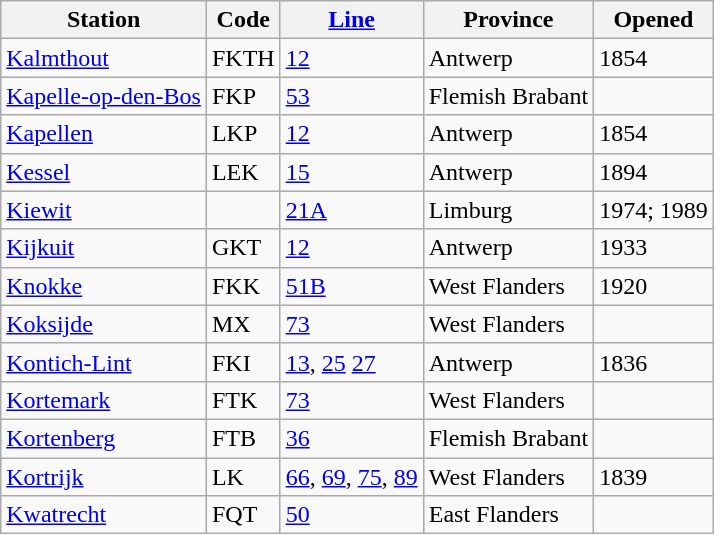<table class="wikitable sortable">
<tr>
<th>Station</th>
<th>Code</th>
<th><a href='#'>Line</a></th>
<th>Province</th>
<th>Opened</th>
</tr>
<tr>
<td><a href='#'>Kalmthout</a></td>
<td>FKTH</td>
<td><a href='#'>12</a></td>
<td>Antwerp</td>
<td>1854</td>
</tr>
<tr>
<td><a href='#'>Kapelle-op-den-Bos</a></td>
<td>FKP</td>
<td><a href='#'>53</a></td>
<td>Flemish Brabant</td>
<td></td>
</tr>
<tr>
<td><a href='#'>Kapellen</a></td>
<td>LKP</td>
<td><a href='#'>12</a></td>
<td>Antwerp</td>
<td>1854</td>
</tr>
<tr>
<td><a href='#'>Kessel</a></td>
<td>LEK</td>
<td><a href='#'>15</a></td>
<td>Antwerp</td>
<td>1894</td>
</tr>
<tr>
<td><a href='#'>Kiewit</a></td>
<td></td>
<td><a href='#'>21A</a></td>
<td>Limburg</td>
<td>1974; 1989</td>
</tr>
<tr>
<td><a href='#'>Kijkuit</a></td>
<td>GKT</td>
<td><a href='#'>12</a></td>
<td>Antwerp</td>
<td>1933</td>
</tr>
<tr>
<td><a href='#'>Knokke</a></td>
<td>FKK</td>
<td><a href='#'>51B</a></td>
<td>West Flanders</td>
<td>1920</td>
</tr>
<tr>
<td><a href='#'>Koksijde</a></td>
<td>MX</td>
<td><a href='#'>73</a></td>
<td>West Flanders</td>
<td></td>
</tr>
<tr>
<td><a href='#'>Kontich-Lint</a></td>
<td>FKI</td>
<td><a href='#'>13</a>, <a href='#'>25</a> <a href='#'>27</a></td>
<td>Antwerp</td>
<td>1836</td>
</tr>
<tr>
<td><a href='#'>Kortemark</a></td>
<td>FTK</td>
<td><a href='#'>73</a></td>
<td>West Flanders</td>
<td></td>
</tr>
<tr>
<td><a href='#'>Kortenberg</a></td>
<td>FTB</td>
<td><a href='#'>36</a></td>
<td>Flemish Brabant</td>
<td></td>
</tr>
<tr>
<td><a href='#'>Kortrijk</a></td>
<td>LK</td>
<td><a href='#'>66</a>, <a href='#'>69</a>, <a href='#'>75</a>, <a href='#'>89</a></td>
<td>West Flanders</td>
<td>1839</td>
</tr>
<tr>
<td><a href='#'>Kwatrecht</a></td>
<td>FQT</td>
<td><a href='#'>50</a></td>
<td>East Flanders</td>
<td></td>
</tr>
</table>
